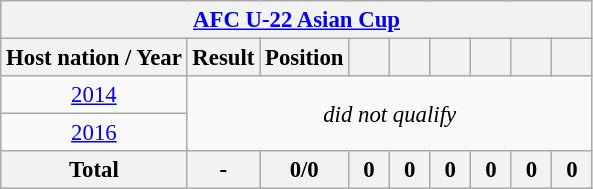<table class="wikitable" style="text-align: center;font-size:95%;">
<tr>
<th colspan=9><a href='#'>AFC U-22 Asian Cup</a></th>
</tr>
<tr>
<th>Host nation / Year</th>
<th>Result</th>
<th>Position</th>
<th width=20></th>
<th width=20></th>
<th width=20></th>
<th width=20></th>
<th width=20></th>
<th width=20></th>
</tr>
<tr>
<td> <a href='#'>2014</a></td>
<td colspan="8" rowspan="2"><em>did not qualify</em></td>
</tr>
<tr>
<td> <a href='#'>2016</a></td>
</tr>
<tr>
<th>Total</th>
<th>-</th>
<th>0/0</th>
<th>0</th>
<th>0</th>
<th>0</th>
<th>0</th>
<th>0</th>
<th>0</th>
</tr>
</table>
